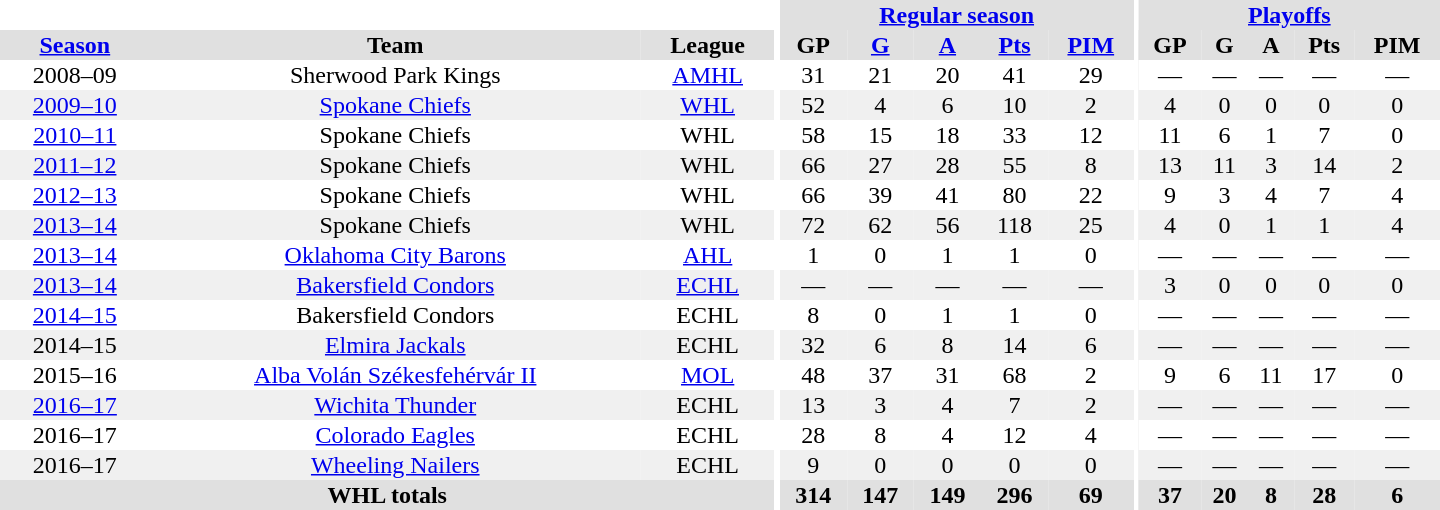<table border="0" cellpadding="1" cellspacing="0" style="text-align:center; width:60em">
<tr bgcolor="#e0e0e0">
<th colspan="3" bgcolor="#ffffff"></th>
<th rowspan="99" bgcolor="#ffffff"></th>
<th colspan="5"><a href='#'>Regular season</a></th>
<th rowspan="99" bgcolor="#ffffff"></th>
<th colspan="5"><a href='#'>Playoffs</a></th>
</tr>
<tr bgcolor="#e0e0e0">
<th><a href='#'>Season</a></th>
<th>Team</th>
<th>League</th>
<th>GP</th>
<th><a href='#'>G</a></th>
<th><a href='#'>A</a></th>
<th><a href='#'>Pts</a></th>
<th><a href='#'>PIM</a></th>
<th>GP</th>
<th>G</th>
<th>A</th>
<th>Pts</th>
<th>PIM</th>
</tr>
<tr>
<td>2008–09</td>
<td>Sherwood Park Kings</td>
<td><a href='#'>AMHL</a></td>
<td>31</td>
<td>21</td>
<td>20</td>
<td>41</td>
<td>29</td>
<td>—</td>
<td>—</td>
<td>—</td>
<td>—</td>
<td>—</td>
</tr>
<tr style="background:#f0f0f0;">
<td><a href='#'>2009–10</a></td>
<td><a href='#'>Spokane Chiefs</a></td>
<td><a href='#'>WHL</a></td>
<td>52</td>
<td>4</td>
<td>6</td>
<td>10</td>
<td>2</td>
<td>4</td>
<td>0</td>
<td>0</td>
<td>0</td>
<td>0</td>
</tr>
<tr>
<td><a href='#'>2010–11</a></td>
<td>Spokane Chiefs</td>
<td>WHL</td>
<td>58</td>
<td>15</td>
<td>18</td>
<td>33</td>
<td>12</td>
<td>11</td>
<td>6</td>
<td>1</td>
<td>7</td>
<td>0</td>
</tr>
<tr style="background:#f0f0f0;">
<td><a href='#'>2011–12</a></td>
<td>Spokane Chiefs</td>
<td>WHL</td>
<td>66</td>
<td>27</td>
<td>28</td>
<td>55</td>
<td>8</td>
<td>13</td>
<td>11</td>
<td>3</td>
<td>14</td>
<td>2</td>
</tr>
<tr>
<td><a href='#'>2012–13</a></td>
<td>Spokane Chiefs</td>
<td>WHL</td>
<td>66</td>
<td>39</td>
<td>41</td>
<td>80</td>
<td>22</td>
<td>9</td>
<td>3</td>
<td>4</td>
<td>7</td>
<td>4</td>
</tr>
<tr style="background:#f0f0f0;">
<td><a href='#'>2013–14</a></td>
<td>Spokane Chiefs</td>
<td>WHL</td>
<td>72</td>
<td>62</td>
<td>56</td>
<td>118</td>
<td>25</td>
<td>4</td>
<td>0</td>
<td>1</td>
<td>1</td>
<td>4</td>
</tr>
<tr>
<td><a href='#'>2013–14</a></td>
<td><a href='#'>Oklahoma City Barons</a></td>
<td><a href='#'>AHL</a></td>
<td>1</td>
<td>0</td>
<td>1</td>
<td>1</td>
<td>0</td>
<td>—</td>
<td>—</td>
<td>—</td>
<td>—</td>
<td>—</td>
</tr>
<tr style="background:#f0f0f0;">
<td><a href='#'>2013–14</a></td>
<td><a href='#'>Bakersfield Condors</a></td>
<td><a href='#'>ECHL</a></td>
<td>—</td>
<td>—</td>
<td>—</td>
<td>—</td>
<td>—</td>
<td>3</td>
<td>0</td>
<td>0</td>
<td>0</td>
<td>0</td>
</tr>
<tr>
<td><a href='#'>2014–15</a></td>
<td>Bakersfield Condors</td>
<td>ECHL</td>
<td>8</td>
<td>0</td>
<td>1</td>
<td>1</td>
<td>0</td>
<td>—</td>
<td>—</td>
<td>—</td>
<td>—</td>
<td>—</td>
</tr>
<tr style="background:#f0f0f0;">
<td>2014–15</td>
<td><a href='#'>Elmira Jackals</a></td>
<td>ECHL</td>
<td>32</td>
<td>6</td>
<td>8</td>
<td>14</td>
<td>6</td>
<td>—</td>
<td>—</td>
<td>—</td>
<td>—</td>
<td>—</td>
</tr>
<tr>
<td 2015-16 MOL Liga season>2015–16</td>
<td><a href='#'>Alba Volán Székesfehérvár II</a></td>
<td><a href='#'>MOL</a></td>
<td>48</td>
<td>37</td>
<td>31</td>
<td>68</td>
<td>2</td>
<td>9</td>
<td>6</td>
<td>11</td>
<td>17</td>
<td>0</td>
</tr>
<tr style="background:#f0f0f0;">
<td><a href='#'>2016–17</a></td>
<td><a href='#'>Wichita Thunder</a></td>
<td>ECHL</td>
<td>13</td>
<td>3</td>
<td>4</td>
<td>7</td>
<td>2</td>
<td>—</td>
<td>—</td>
<td>—</td>
<td>—</td>
<td>—</td>
</tr>
<tr>
<td>2016–17</td>
<td><a href='#'>Colorado Eagles</a></td>
<td>ECHL</td>
<td>28</td>
<td>8</td>
<td>4</td>
<td>12</td>
<td>4</td>
<td>—</td>
<td>—</td>
<td>—</td>
<td>—</td>
<td>—</td>
</tr>
<tr style="background:#f0f0f0;">
<td>2016–17</td>
<td><a href='#'>Wheeling Nailers</a></td>
<td>ECHL</td>
<td>9</td>
<td>0</td>
<td>0</td>
<td>0</td>
<td>0</td>
<td>—</td>
<td>—</td>
<td>—</td>
<td>—</td>
<td>—</td>
</tr>
<tr style="background:#e0e0e0;">
<th colspan="3">WHL totals</th>
<th>314</th>
<th>147</th>
<th>149</th>
<th>296</th>
<th>69</th>
<th>37</th>
<th>20</th>
<th>8</th>
<th>28</th>
<th>6</th>
</tr>
</table>
